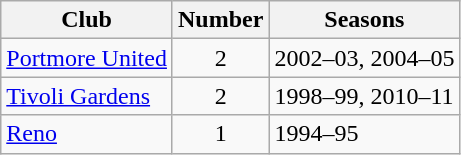<table class="wikitable sortable">
<tr>
<th>Club</th>
<th>Number</th>
<th>Seasons</th>
</tr>
<tr>
<td><a href='#'>Portmore United</a></td>
<td style="text-align:center">2</td>
<td>2002–03, 2004–05</td>
</tr>
<tr>
<td><a href='#'>Tivoli Gardens</a></td>
<td style="text-align:center">2</td>
<td>1998–99, 2010–11</td>
</tr>
<tr>
<td><a href='#'>Reno</a></td>
<td style="text-align:center">1</td>
<td>1994–95</td>
</tr>
</table>
